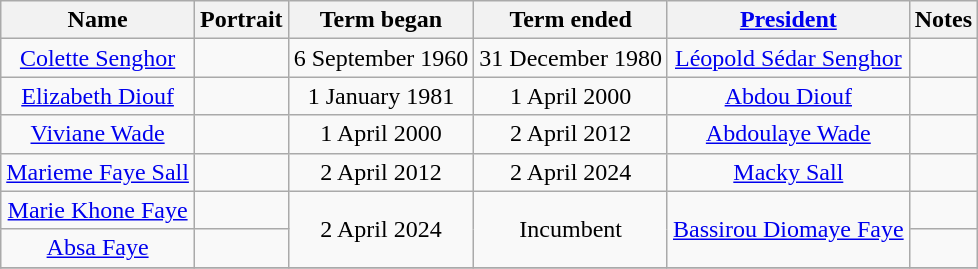<table class="wikitable" style="text-align:center">
<tr>
<th>Name</th>
<th>Portrait</th>
<th>Term began</th>
<th>Term ended</th>
<th><a href='#'>President</a></th>
<th>Notes</th>
</tr>
<tr>
<td><a href='#'>Colette Senghor</a></td>
<td></td>
<td>6 September 1960</td>
<td>31 December 1980</td>
<td><a href='#'>Léopold Sédar Senghor</a></td>
<td></td>
</tr>
<tr>
<td><a href='#'>Elizabeth Diouf</a></td>
<td></td>
<td>1 January 1981</td>
<td>1 April 2000</td>
<td><a href='#'>Abdou Diouf</a></td>
<td></td>
</tr>
<tr>
<td><a href='#'>Viviane Wade</a></td>
<td></td>
<td>1 April 2000</td>
<td>2 April 2012</td>
<td><a href='#'>Abdoulaye Wade</a></td>
<td></td>
</tr>
<tr>
<td><a href='#'>Marieme Faye Sall</a></td>
<td></td>
<td>2 April 2012</td>
<td>2 April 2024</td>
<td><a href='#'>Macky Sall</a></td>
<td></td>
</tr>
<tr>
<td><a href='#'>Marie Khone Faye</a></td>
<td></td>
<td rowspan="2">2 April 2024</td>
<td rowspan="2">Incumbent</td>
<td rowspan="2"><a href='#'>Bassirou Diomaye Faye</a></td>
<td></td>
</tr>
<tr>
<td><a href='#'>Absa Faye</a></td>
<td></td>
<td></td>
</tr>
<tr>
</tr>
</table>
